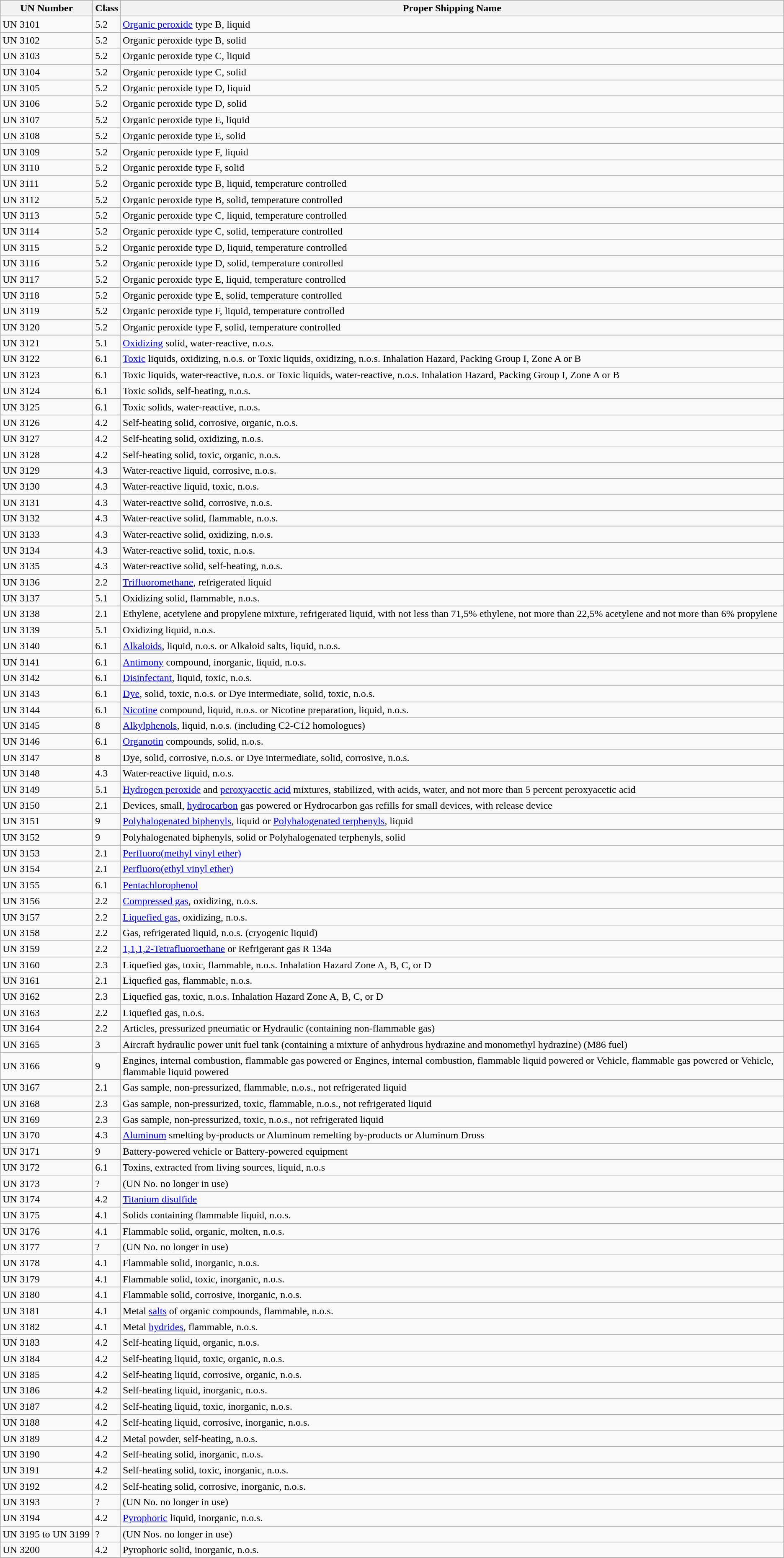<table class="wikitable">
<tr>
<th width="140px">UN Number</th>
<th>Class</th>
<th>Proper Shipping Name</th>
</tr>
<tr>
<td>UN 3101</td>
<td>5.2</td>
<td><a href='#'>Organic peroxide</a> type B, liquid</td>
</tr>
<tr>
<td>UN 3102</td>
<td>5.2</td>
<td>Organic peroxide type B, solid</td>
</tr>
<tr>
<td>UN 3103</td>
<td>5.2</td>
<td>Organic peroxide type C, liquid</td>
</tr>
<tr>
<td>UN 3104</td>
<td>5.2</td>
<td>Organic peroxide type C, solid</td>
</tr>
<tr>
<td>UN 3105</td>
<td>5.2</td>
<td>Organic peroxide type D, liquid</td>
</tr>
<tr>
<td>UN 3106</td>
<td>5.2</td>
<td>Organic peroxide type D, solid</td>
</tr>
<tr>
<td>UN 3107</td>
<td>5.2</td>
<td>Organic peroxide type E, liquid</td>
</tr>
<tr>
<td>UN 3108</td>
<td>5.2</td>
<td>Organic peroxide type E, solid</td>
</tr>
<tr>
<td>UN 3109</td>
<td>5.2</td>
<td>Organic peroxide type F, liquid</td>
</tr>
<tr>
<td>UN 3110</td>
<td>5.2</td>
<td>Organic peroxide type F, solid</td>
</tr>
<tr>
<td>UN 3111</td>
<td>5.2</td>
<td>Organic peroxide type B, liquid, temperature controlled</td>
</tr>
<tr>
<td>UN 3112</td>
<td>5.2</td>
<td>Organic peroxide type B, solid, temperature controlled</td>
</tr>
<tr>
<td>UN 3113</td>
<td>5.2</td>
<td>Organic peroxide type C, liquid, temperature controlled</td>
</tr>
<tr>
<td>UN 3114</td>
<td>5.2</td>
<td>Organic peroxide type C, solid, temperature controlled</td>
</tr>
<tr>
<td>UN 3115</td>
<td>5.2</td>
<td>Organic peroxide type D, liquid, temperature controlled</td>
</tr>
<tr>
<td>UN 3116</td>
<td>5.2</td>
<td>Organic peroxide type D, solid, temperature controlled</td>
</tr>
<tr>
<td>UN 3117</td>
<td>5.2</td>
<td>Organic peroxide type E, liquid, temperature controlled</td>
</tr>
<tr>
<td>UN 3118</td>
<td>5.2</td>
<td>Organic peroxide type E, solid, temperature controlled</td>
</tr>
<tr>
<td>UN 3119</td>
<td>5.2</td>
<td>Organic peroxide type F, liquid, temperature controlled</td>
</tr>
<tr>
<td>UN 3120</td>
<td>5.2</td>
<td>Organic peroxide type F, solid, temperature controlled</td>
</tr>
<tr>
<td>UN 3121</td>
<td>5.1</td>
<td><a href='#'>Oxidizing</a> solid, water-reactive, n.o.s.</td>
</tr>
<tr>
<td>UN 3122</td>
<td>6.1</td>
<td><a href='#'>Toxic</a> liquids, oxidizing, n.o.s. or Toxic liquids, oxidizing, n.o.s. Inhalation Hazard, Packing Group I, Zone A or B</td>
</tr>
<tr>
<td>UN 3123</td>
<td>6.1</td>
<td>Toxic liquids, water-reactive, n.o.s. or Toxic liquids, water-reactive, n.o.s. Inhalation Hazard, Packing Group I, Zone A or B</td>
</tr>
<tr>
<td>UN 3124</td>
<td>6.1</td>
<td>Toxic solids, self-heating, n.o.s.</td>
</tr>
<tr>
<td>UN 3125</td>
<td>6.1</td>
<td>Toxic solids, water-reactive, n.o.s.</td>
</tr>
<tr>
<td>UN 3126</td>
<td>4.2</td>
<td>Self-heating solid, corrosive, organic, n.o.s.</td>
</tr>
<tr>
<td>UN 3127</td>
<td>4.2</td>
<td>Self-heating solid, oxidizing, n.o.s.</td>
</tr>
<tr>
<td>UN 3128</td>
<td>4.2</td>
<td>Self-heating solid, toxic, organic, n.o.s.</td>
</tr>
<tr>
<td>UN 3129</td>
<td>4.3</td>
<td>Water-reactive liquid, corrosive, n.o.s.</td>
</tr>
<tr>
<td>UN 3130</td>
<td>4.3</td>
<td>Water-reactive liquid, toxic, n.o.s.</td>
</tr>
<tr>
<td>UN 3131</td>
<td>4.3</td>
<td>Water-reactive solid, corrosive, n.o.s.</td>
</tr>
<tr>
<td>UN 3132</td>
<td>4.3</td>
<td>Water-reactive solid, flammable, n.o.s.</td>
</tr>
<tr>
<td>UN 3133</td>
<td>4.3</td>
<td>Water-reactive solid, oxidizing, n.o.s.</td>
</tr>
<tr>
<td>UN 3134</td>
<td>4.3</td>
<td>Water-reactive solid, toxic, n.o.s.</td>
</tr>
<tr>
<td>UN 3135</td>
<td>4.3</td>
<td>Water-reactive solid, self-heating, n.o.s.</td>
</tr>
<tr>
<td>UN 3136</td>
<td>2.2</td>
<td><a href='#'>Trifluoromethane</a>, refrigerated liquid</td>
</tr>
<tr>
<td>UN 3137</td>
<td>5.1</td>
<td>Oxidizing solid, flammable, n.o.s.</td>
</tr>
<tr>
<td>UN 3138</td>
<td>2.1</td>
<td>Ethylene, acetylene and propylene mixture, refrigerated liquid, with not less than 71,5% ethylene, not more than 22,5% acetylene and not more than 6% propylene</td>
</tr>
<tr>
<td>UN 3139</td>
<td>5.1</td>
<td>Oxidizing liquid, n.o.s.</td>
</tr>
<tr>
<td>UN 3140</td>
<td>6.1</td>
<td><a href='#'>Alkaloids</a>, liquid, n.o.s. or Alkaloid salts, liquid, n.o.s.</td>
</tr>
<tr>
<td>UN 3141</td>
<td>6.1</td>
<td><a href='#'>Antimony</a> compound, inorganic, liquid, n.o.s.</td>
</tr>
<tr>
<td>UN 3142</td>
<td>6.1</td>
<td><a href='#'>Disinfectant</a>, liquid, toxic, n.o.s.</td>
</tr>
<tr>
<td>UN 3143</td>
<td>6.1</td>
<td><a href='#'>Dye</a>, solid, toxic, n.o.s. or Dye intermediate, solid, toxic, n.o.s.</td>
</tr>
<tr>
<td>UN 3144</td>
<td>6.1</td>
<td><a href='#'>Nicotine</a> compound, liquid, n.o.s. or Nicotine preparation, liquid, n.o.s.</td>
</tr>
<tr>
<td>UN 3145</td>
<td>8</td>
<td><a href='#'>Alkylphenols</a>, liquid, n.o.s. (including C2-C12 homologues)</td>
</tr>
<tr>
<td>UN 3146</td>
<td>6.1</td>
<td><a href='#'>Organotin</a> compounds, solid, n.o.s.</td>
</tr>
<tr>
<td>UN 3147</td>
<td>8</td>
<td>Dye, solid, corrosive, n.o.s. or Dye intermediate, solid, corrosive, n.o.s.</td>
</tr>
<tr>
<td>UN 3148</td>
<td>4.3</td>
<td>Water-reactive liquid, n.o.s.</td>
</tr>
<tr>
<td>UN 3149</td>
<td>5.1</td>
<td><a href='#'>Hydrogen peroxide</a> and <a href='#'>peroxyacetic acid</a> mixtures, stabilized, with acids, water, and not more than 5 percent peroxyacetic acid</td>
</tr>
<tr>
<td>UN 3150</td>
<td>2.1</td>
<td>Devices, small, <a href='#'>hydrocarbon</a> gas powered or Hydrocarbon gas refills for small devices, with release device</td>
</tr>
<tr>
<td>UN 3151</td>
<td>9</td>
<td><a href='#'>Polyhalogenated biphenyls</a>, liquid or <a href='#'>Polyhalogenated terphenyls</a>, liquid</td>
</tr>
<tr>
<td>UN 3152</td>
<td>9</td>
<td>Polyhalogenated biphenyls, solid or Polyhalogenated terphenyls, solid</td>
</tr>
<tr>
<td>UN 3153</td>
<td>2.1</td>
<td><a href='#'>Perfluoro(methyl vinyl ether)</a></td>
</tr>
<tr>
<td>UN 3154</td>
<td>2.1</td>
<td><a href='#'>Perfluoro(ethyl vinyl ether)</a></td>
</tr>
<tr>
<td>UN 3155</td>
<td>6.1</td>
<td><a href='#'>Pentachlorophenol</a></td>
</tr>
<tr>
<td>UN 3156</td>
<td>2.2</td>
<td><a href='#'>Compressed gas</a>, oxidizing, n.o.s.</td>
</tr>
<tr>
<td>UN 3157</td>
<td>2.2</td>
<td><a href='#'>Liquefied gas</a>, oxidizing, n.o.s.</td>
</tr>
<tr>
<td>UN 3158</td>
<td>2.2</td>
<td>Gas, refrigerated liquid, n.o.s. (cryogenic liquid)</td>
</tr>
<tr>
<td>UN 3159</td>
<td>2.2</td>
<td><a href='#'>1,1,1,2-Tetrafluoroethane</a> or Refrigerant gas R 134a</td>
</tr>
<tr>
<td>UN 3160</td>
<td>2.3</td>
<td>Liquefied gas, toxic, flammable, n.o.s. Inhalation Hazard Zone A, B, C, or D</td>
</tr>
<tr>
<td>UN 3161</td>
<td>2.1</td>
<td>Liquefied gas, flammable, n.o.s.</td>
</tr>
<tr>
<td>UN 3162</td>
<td>2.3</td>
<td>Liquefied gas, toxic, n.o.s. Inhalation Hazard Zone A, B, C, or D</td>
</tr>
<tr>
<td>UN 3163</td>
<td>2.2</td>
<td>Liquefied gas, n.o.s.</td>
</tr>
<tr>
<td>UN 3164</td>
<td>2.2</td>
<td>Articles, pressurized pneumatic or Hydraulic (containing non-flammable gas)</td>
</tr>
<tr>
<td>UN 3165</td>
<td>3</td>
<td>Aircraft hydraulic power unit fuel tank (containing a mixture of anhydrous hydrazine and monomethyl hydrazine) (M86 fuel)</td>
</tr>
<tr>
<td>UN 3166</td>
<td>9</td>
<td>Engines, internal combustion, flammable gas powered or Engines, internal combustion, flammable liquid powered or Vehicle, flammable gas powered or Vehicle, flammable liquid powered</td>
</tr>
<tr>
<td>UN 3167</td>
<td>2.1</td>
<td>Gas sample, non-pressurized, flammable, n.o.s., not refrigerated liquid</td>
</tr>
<tr>
<td>UN 3168</td>
<td>2.3</td>
<td>Gas sample, non-pressurized, toxic, flammable, n.o.s., not refrigerated liquid</td>
</tr>
<tr>
<td>UN 3169</td>
<td>2.3</td>
<td>Gas sample, non-pressurized, toxic, n.o.s., not refrigerated liquid</td>
</tr>
<tr>
<td>UN 3170</td>
<td>4.3</td>
<td><a href='#'>Aluminum</a> smelting by-products or Aluminum remelting by-products or Aluminum Dross</td>
</tr>
<tr>
<td>UN 3171</td>
<td>9</td>
<td>Battery-powered vehicle or Battery-powered equipment</td>
</tr>
<tr>
<td>UN 3172</td>
<td>6.1</td>
<td>Toxins, extracted from living sources, liquid, n.o.s</td>
</tr>
<tr>
<td>UN 3173</td>
<td>?</td>
<td>(UN No. no longer in use)</td>
</tr>
<tr>
<td>UN 3174</td>
<td>4.2</td>
<td><a href='#'>Titanium disulfide</a></td>
</tr>
<tr>
<td>UN 3175</td>
<td>4.1</td>
<td>Solids containing flammable liquid, n.o.s.</td>
</tr>
<tr>
<td>UN 3176</td>
<td>4.1</td>
<td>Flammable solid, organic, molten, n.o.s.</td>
</tr>
<tr>
<td>UN 3177</td>
<td>?</td>
<td>(UN No. no longer in use)</td>
</tr>
<tr>
<td>UN 3178</td>
<td>4.1</td>
<td>Flammable solid, inorganic, n.o.s.</td>
</tr>
<tr>
<td>UN 3179</td>
<td>4.1</td>
<td>Flammable solid, toxic, inorganic, n.o.s.</td>
</tr>
<tr>
<td>UN 3180</td>
<td>4.1</td>
<td>Flammable solid, corrosive, inorganic, n.o.s.</td>
</tr>
<tr>
<td>UN 3181</td>
<td>4.1</td>
<td>Metal <a href='#'>salts</a> of organic compounds, flammable, n.o.s.</td>
</tr>
<tr>
<td>UN 3182</td>
<td>4.1</td>
<td>Metal <a href='#'>hydrides</a>, flammable, n.o.s.</td>
</tr>
<tr>
<td>UN 3183</td>
<td>4.2</td>
<td>Self-heating liquid, organic, n.o.s.</td>
</tr>
<tr>
<td>UN 3184</td>
<td>4.2</td>
<td>Self-heating liquid, toxic, organic, n.o.s.</td>
</tr>
<tr>
<td>UN 3185</td>
<td>4.2</td>
<td>Self-heating liquid, corrosive, organic, n.o.s.</td>
</tr>
<tr>
<td>UN 3186</td>
<td>4.2</td>
<td>Self-heating liquid, inorganic, n.o.s.</td>
</tr>
<tr>
<td>UN 3187</td>
<td>4.2</td>
<td>Self-heating liquid, toxic, inorganic, n.o.s.</td>
</tr>
<tr>
<td>UN 3188</td>
<td>4.2</td>
<td>Self-heating liquid, corrosive, inorganic, n.o.s.</td>
</tr>
<tr>
<td>UN 3189</td>
<td>4.2</td>
<td>Metal powder, self-heating, n.o.s.</td>
</tr>
<tr>
<td>UN 3190</td>
<td>4.2</td>
<td>Self-heating solid, inorganic, n.o.s.</td>
</tr>
<tr>
<td>UN 3191</td>
<td>4.2</td>
<td>Self-heating solid, toxic, inorganic, n.o.s.</td>
</tr>
<tr>
<td>UN 3192</td>
<td>4.2</td>
<td>Self-heating solid, corrosive, inorganic, n.o.s.</td>
</tr>
<tr>
<td>UN 3193</td>
<td>?</td>
<td>(UN No. no longer in use)</td>
</tr>
<tr>
<td>UN 3194</td>
<td>4.2</td>
<td><a href='#'>Pyrophoric</a> liquid, inorganic, n.o.s.</td>
</tr>
<tr>
<td>UN 3195 to UN 3199</td>
<td>?</td>
<td>(UN Nos. no longer in use)</td>
</tr>
<tr>
<td>UN 3200</td>
<td>4.2</td>
<td>Pyrophoric solid, inorganic, n.o.s.</td>
</tr>
<tr>
</tr>
</table>
